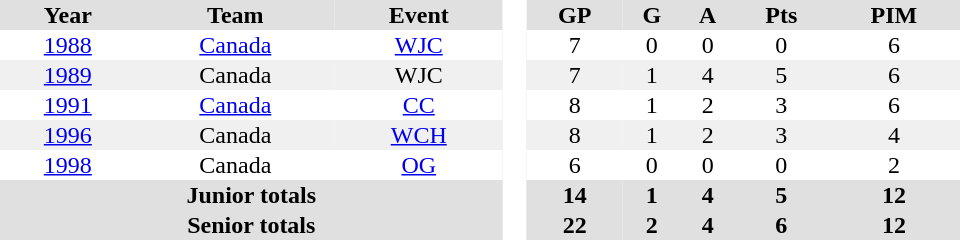<table border="0" cellpadding="1" cellspacing="0" style="text-align:center; width:40em">
<tr ALIGN="center" bgcolor="#e0e0e0">
<th>Year</th>
<th>Team</th>
<th>Event</th>
<th rowspan="99" bgcolor="#ffffff"> </th>
<th>GP</th>
<th>G</th>
<th>A</th>
<th>Pts</th>
<th>PIM</th>
</tr>
<tr>
<td><a href='#'>1988</a></td>
<td><a href='#'>Canada</a></td>
<td><a href='#'>WJC</a></td>
<td>7</td>
<td>0</td>
<td>0</td>
<td>0</td>
<td>6</td>
</tr>
<tr bgcolor="#f0f0f0">
<td><a href='#'>1989</a></td>
<td>Canada</td>
<td>WJC</td>
<td>7</td>
<td>1</td>
<td>4</td>
<td>5</td>
<td>6</td>
</tr>
<tr>
<td><a href='#'>1991</a></td>
<td><a href='#'>Canada</a></td>
<td><a href='#'>CC</a></td>
<td>8</td>
<td>1</td>
<td>2</td>
<td>3</td>
<td>6</td>
</tr>
<tr bgcolor="#f0f0f0">
<td><a href='#'>1996</a></td>
<td>Canada</td>
<td><a href='#'>WCH</a></td>
<td>8</td>
<td>1</td>
<td>2</td>
<td>3</td>
<td>4</td>
</tr>
<tr>
<td><a href='#'>1998</a></td>
<td>Canada</td>
<td><a href='#'>OG</a></td>
<td>6</td>
<td>0</td>
<td>0</td>
<td>0</td>
<td>2</td>
</tr>
<tr bgcolor="#e0e0e0">
<th colspan=3>Junior totals</th>
<th>14</th>
<th>1</th>
<th>4</th>
<th>5</th>
<th>12</th>
</tr>
<tr bgcolor="#e0e0e0">
<th colspan=3>Senior totals</th>
<th>22</th>
<th>2</th>
<th>4</th>
<th>6</th>
<th>12</th>
</tr>
</table>
